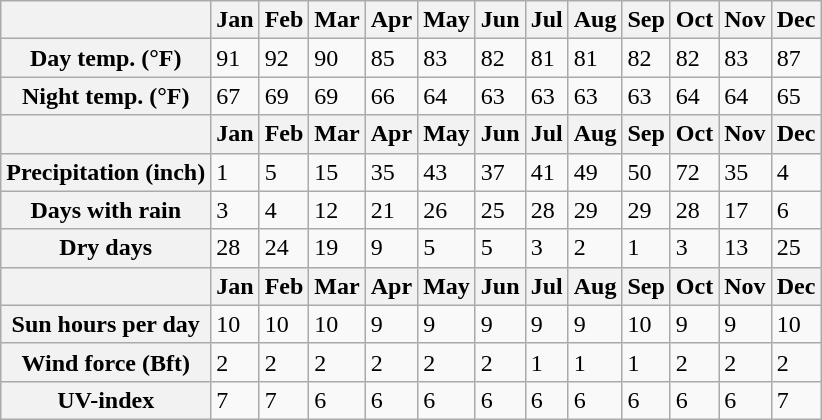<table class="wikitable">
<tr>
<th></th>
<th>Jan</th>
<th>Feb</th>
<th>Mar</th>
<th>Apr</th>
<th>May</th>
<th>Jun</th>
<th>Jul</th>
<th>Aug</th>
<th>Sep</th>
<th>Oct</th>
<th>Nov</th>
<th>Dec</th>
</tr>
<tr>
<th>Day temp. (°F)</th>
<td>91</td>
<td>92</td>
<td>90</td>
<td>85</td>
<td>83</td>
<td>82</td>
<td>81</td>
<td>81</td>
<td>82</td>
<td>82</td>
<td>83</td>
<td>87</td>
</tr>
<tr>
<th>Night temp. (°F)</th>
<td>67</td>
<td>69</td>
<td>69</td>
<td>66</td>
<td>64</td>
<td>63</td>
<td>63</td>
<td>63</td>
<td>63</td>
<td>64</td>
<td>64</td>
<td>65</td>
</tr>
<tr>
<th></th>
<th>Jan</th>
<th>Feb</th>
<th>Mar</th>
<th>Apr</th>
<th>May</th>
<th>Jun</th>
<th>Jul</th>
<th>Aug</th>
<th>Sep</th>
<th>Oct</th>
<th>Nov</th>
<th>Dec</th>
</tr>
<tr>
<th>Precipitation (inch)</th>
<td>1</td>
<td>5</td>
<td>15</td>
<td>35</td>
<td>43</td>
<td>37</td>
<td>41</td>
<td>49</td>
<td>50</td>
<td>72</td>
<td>35</td>
<td>4</td>
</tr>
<tr>
<th>Days with rain</th>
<td>3</td>
<td>4</td>
<td>12</td>
<td>21</td>
<td>26</td>
<td>25</td>
<td>28</td>
<td>29</td>
<td>29</td>
<td>28</td>
<td>17</td>
<td>6</td>
</tr>
<tr>
<th>Dry days</th>
<td>28</td>
<td>24</td>
<td>19</td>
<td>9</td>
<td>5</td>
<td>5</td>
<td>3</td>
<td>2</td>
<td>1</td>
<td>3</td>
<td>13</td>
<td>25</td>
</tr>
<tr>
<th></th>
<th>Jan</th>
<th>Feb</th>
<th>Mar</th>
<th>Apr</th>
<th>May</th>
<th>Jun</th>
<th>Jul</th>
<th>Aug</th>
<th>Sep</th>
<th>Oct</th>
<th>Nov</th>
<th>Dec</th>
</tr>
<tr>
<th>Sun hours per day</th>
<td>10</td>
<td>10</td>
<td>10</td>
<td>9</td>
<td>9</td>
<td>9</td>
<td>9</td>
<td>9</td>
<td>10</td>
<td>9</td>
<td>9</td>
<td>10</td>
</tr>
<tr>
<th>Wind force (Bft)</th>
<td>2</td>
<td>2</td>
<td>2</td>
<td>2</td>
<td>2</td>
<td>2</td>
<td>1</td>
<td>1</td>
<td>1</td>
<td>2</td>
<td>2</td>
<td>2</td>
</tr>
<tr>
<th>UV-index</th>
<td>7</td>
<td>7</td>
<td>6</td>
<td>6</td>
<td>6</td>
<td>6</td>
<td>6</td>
<td>6</td>
<td>6</td>
<td>6</td>
<td>6</td>
<td>7</td>
</tr>
</table>
